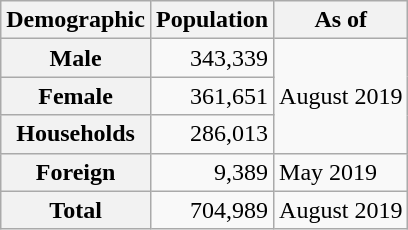<table class="wikitable">
<tr>
<th scope="col">Demographic</th>
<th scope="col">Population</th>
<th scope="col">As of</th>
</tr>
<tr>
<th scope="row">Male</th>
<td align="right">343,339</td>
<td rowspan="3">August 2019</td>
</tr>
<tr>
<th scope="row">Female</th>
<td align=right>361,651</td>
</tr>
<tr>
<th scope="row">Households</th>
<td align=right>286,013</td>
</tr>
<tr>
<th scope="row">Foreign</th>
<td align=right>9,389</td>
<td>May 2019</td>
</tr>
<tr>
<th scope="row">Total</th>
<td align=right>704,989</td>
<td>August 2019</td>
</tr>
</table>
